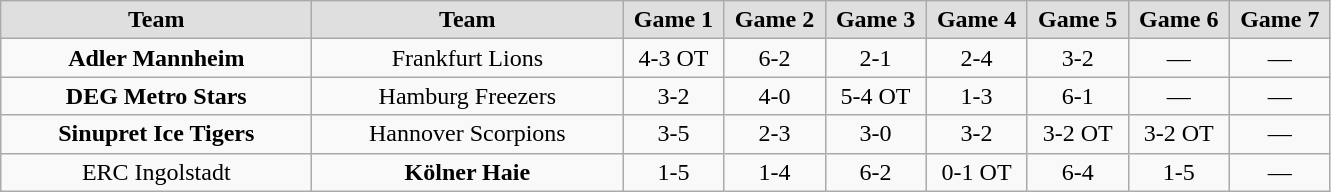<table class="wikitable">
<tr align="center">
<td width="200" bgcolor="#dfdfdf"><strong>Team</strong></td>
<td width="200" bgcolor="#dfdfdf"><strong>Team</strong></td>
<td width="60" bgcolor="#dfdfdf"><strong>Game 1</strong></td>
<td width="60" bgcolor="#dfdfdf"><strong>Game 2</strong></td>
<td width="60" bgcolor="#dfdfdf"><strong>Game 3</strong></td>
<td width="60" bgcolor="#dfdfdf"><strong>Game 4</strong></td>
<td width="60" bgcolor="#dfdfdf"><strong>Game 5</strong></td>
<td width="60" bgcolor="#dfdfdf"><strong>Game 6</strong></td>
<td width="60" bgcolor="#dfdfdf"><strong>Game 7</strong></td>
</tr>
<tr align="center">
<td><strong>Adler Mannheim</strong></td>
<td>Frankfurt Lions</td>
<td>4-3 OT</td>
<td>6-2</td>
<td>2-1</td>
<td>2-4</td>
<td>3-2</td>
<td>—</td>
<td>—</td>
</tr>
<tr align="center">
<td><strong>DEG Metro Stars</strong></td>
<td>Hamburg Freezers</td>
<td>3-2</td>
<td>4-0</td>
<td>5-4 OT</td>
<td>1-3</td>
<td>6-1</td>
<td>—</td>
<td>—</td>
</tr>
<tr align="center">
<td><strong>Sinupret Ice Tigers</strong></td>
<td>Hannover Scorpions</td>
<td>3-5</td>
<td>2-3</td>
<td>3-0</td>
<td>3-2</td>
<td>3-2 OT</td>
<td>3-2 OT</td>
<td>—</td>
</tr>
<tr align="center">
<td>ERC Ingolstadt</td>
<td><strong>Kölner Haie</strong></td>
<td>1-5</td>
<td>1-4</td>
<td>6-2</td>
<td>0-1 OT</td>
<td>6-4</td>
<td>1-5</td>
<td>—</td>
</tr>
</table>
